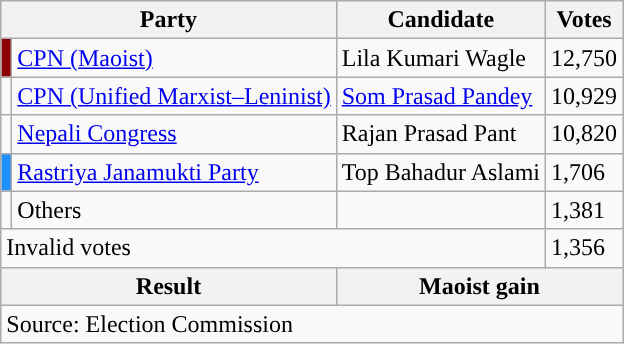<table class="wikitable">
<tr>
<th colspan="2">Party</th>
<th>Candidate</th>
<th>Votes</th>
</tr>
<tr>
<td style="background-color:darkred"></td>
<td><a href='#'>CPN (Maoist)</a></td>
<td>Lila Kumari Wagle</td>
<td>12,750</td>
</tr>
<tr>
<td style="background-color:"></td>
<td><a href='#'>CPN (Unified Marxist–Leninist)</a></td>
<td><a href='#'>Som Prasad Pandey</a></td>
<td>10,929</td>
</tr>
<tr>
<td style="background-color:"></td>
<td><a href='#'>Nepali Congress</a></td>
<td>Rajan Prasad Pant</td>
<td>10,820</td>
</tr>
<tr>
<td style="background-color:dodgerblue"></td>
<td><a href='#'>Rastriya Janamukti Party</a></td>
<td>Top Bahadur Aslami</td>
<td>1,706</td>
</tr>
<tr>
<td></td>
<td>Others</td>
<td></td>
<td>1,381</td>
</tr>
<tr>
<td colspan="3">Invalid votes</td>
<td>1,356</td>
</tr>
<tr>
<th colspan="2">Result</th>
<th colspan="2">Maoist gain</th>
</tr>
<tr>
<td colspan="4">Source: Election Commission</td>
</tr>
</table>
